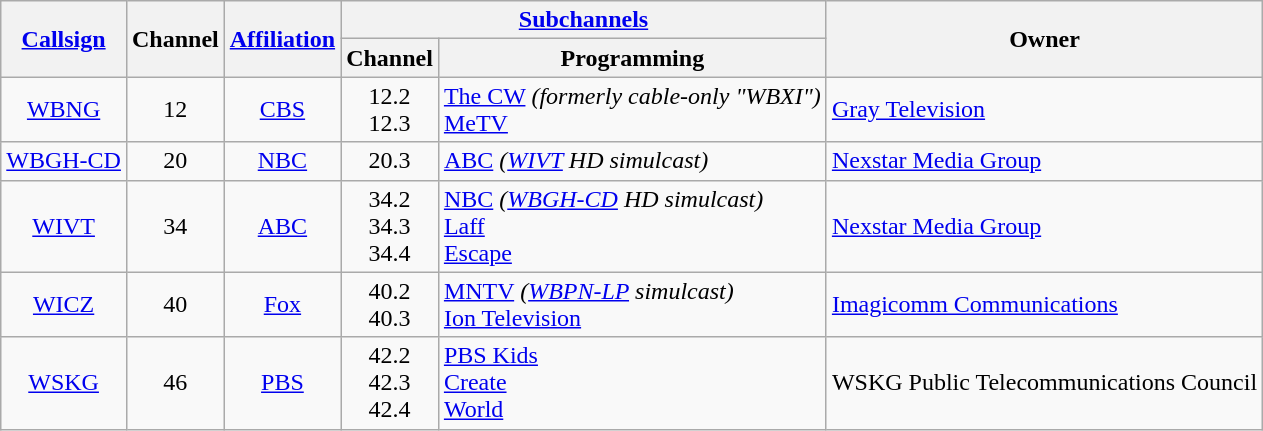<table class="wikitable" style="text-align:center">
<tr>
<th rowspan=2><a href='#'>Callsign</a></th>
<th rowspan=2>Channel</th>
<th rowspan=2><a href='#'>Affiliation</a></th>
<th colspan=2><a href='#'>Subchannels</a></th>
<th rowspan=2>Owner</th>
</tr>
<tr>
<th>Channel</th>
<th>Programming</th>
</tr>
<tr>
<td><a href='#'>WBNG</a></td>
<td>12</td>
<td><a href='#'>CBS</a></td>
<td>12.2<br>12.3</td>
<td style="text-align:left"><a href='#'>The CW</a> <em>(formerly cable-only "WBXI")</em><br><a href='#'>MeTV</a></td>
<td style="text-align:left"><a href='#'>Gray Television</a></td>
</tr>
<tr>
<td><a href='#'>WBGH-CD</a></td>
<td>20</td>
<td><a href='#'>NBC</a></td>
<td>20.3</td>
<td style="text-align:left"><a href='#'>ABC</a> <em>(<a href='#'>WIVT</a> HD simulcast)</em></td>
<td style="text-align:left"><a href='#'>Nexstar Media Group</a></td>
</tr>
<tr>
<td><a href='#'>WIVT</a></td>
<td>34</td>
<td><a href='#'>ABC</a></td>
<td>34.2<br>34.3<br>34.4</td>
<td style="text-align:left"><a href='#'>NBC</a> <em>(<a href='#'>WBGH-CD</a> HD simulcast)</em><br><a href='#'>Laff</a><br><a href='#'>Escape</a></td>
<td style="text-align:left"><a href='#'>Nexstar Media Group</a></td>
</tr>
<tr>
<td><a href='#'>WICZ</a></td>
<td>40</td>
<td><a href='#'>Fox</a></td>
<td>40.2<br>40.3</td>
<td style="text-align:left"><a href='#'>MNTV</a> <em>(<a href='#'>WBPN-LP</a> simulcast)</em><br><a href='#'>Ion Television</a></td>
<td style="text-align:left"><a href='#'>Imagicomm Communications</a></td>
</tr>
<tr>
<td><a href='#'>WSKG</a></td>
<td>46</td>
<td><a href='#'>PBS</a></td>
<td>42.2<br>42.3<br>42.4</td>
<td style="text-align:left"><a href='#'>PBS Kids</a><br><a href='#'>Create</a><br><a href='#'>World</a></td>
<td style="text-align:left">WSKG Public Telecommunications Council</td>
</tr>
</table>
